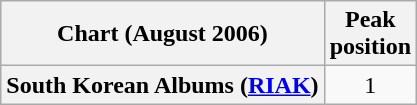<table class="wikitable plainrowheaders">
<tr>
<th>Chart (August 2006)</th>
<th>Peak<br>position</th>
</tr>
<tr>
<th scope="row">South Korean Albums (<a href='#'>RIAK</a>)</th>
<td style="text-align:center;">1</td>
</tr>
</table>
